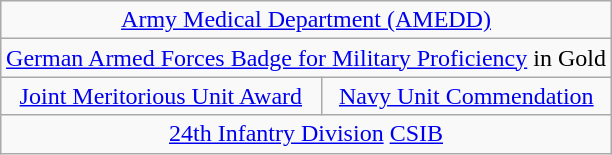<table class="wikitable" style="margin:1em auto; text-align:center;">
<tr>
<td colspan="6"><a href='#'>Army Medical Department (AMEDD)</a> <br> </td>
</tr>
<tr>
<td colspan="6"><a href='#'>German Armed Forces Badge for Military Proficiency</a> in Gold</td>
</tr>
<tr>
<td colspan="2"><a href='#'>Joint Meritorious Unit Award</a></td>
<td colspan="2"><a href='#'>Navy Unit Commendation</a></td>
</tr>
<tr>
<td colspan="6"><a href='#'>24th Infantry Division</a> <a href='#'>CSIB</a></td>
</tr>
</table>
